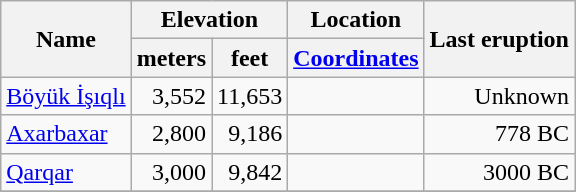<table class="wikitable">
<tr>
<th rowspan="2">Name</th>
<th colspan ="2">Elevation</th>
<th>Location</th>
<th rowspan="2">Last eruption</th>
</tr>
<tr>
<th>meters</th>
<th>feet</th>
<th><a href='#'>Coordinates</a></th>
</tr>
<tr align="right">
<td align="left"><a href='#'>Böyük İşıqlı</a></td>
<td>3,552</td>
<td>11,653</td>
<td></td>
<td>Unknown</td>
</tr>
<tr align="right">
<td align="left"><a href='#'>Axarbaxar</a></td>
<td>2,800</td>
<td>9,186</td>
<td></td>
<td>778 BC</td>
</tr>
<tr align="right">
<td align="left"><a href='#'>Qarqar</a></td>
<td>3,000</td>
<td>9,842</td>
<td></td>
<td>3000 BC</td>
</tr>
<tr align="right">
</tr>
</table>
